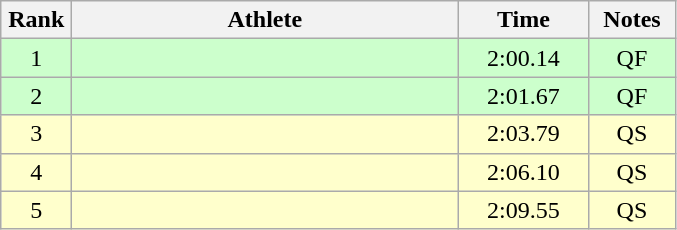<table class=wikitable style="text-align:center">
<tr>
<th width=40>Rank</th>
<th width=250>Athlete</th>
<th width=80>Time</th>
<th width=50>Notes</th>
</tr>
<tr bgcolor="ccffcc">
<td>1</td>
<td align=left></td>
<td>2:00.14</td>
<td>QF</td>
</tr>
<tr bgcolor="ccffcc">
<td>2</td>
<td align=left></td>
<td>2:01.67</td>
<td>QF</td>
</tr>
<tr bgcolor="#ffffcc">
<td>3</td>
<td align=left></td>
<td>2:03.79</td>
<td>QS</td>
</tr>
<tr bgcolor="#ffffcc">
<td>4</td>
<td align=left></td>
<td>2:06.10</td>
<td>QS</td>
</tr>
<tr bgcolor="#ffffcc">
<td>5</td>
<td align=left></td>
<td>2:09.55</td>
<td>QS</td>
</tr>
</table>
